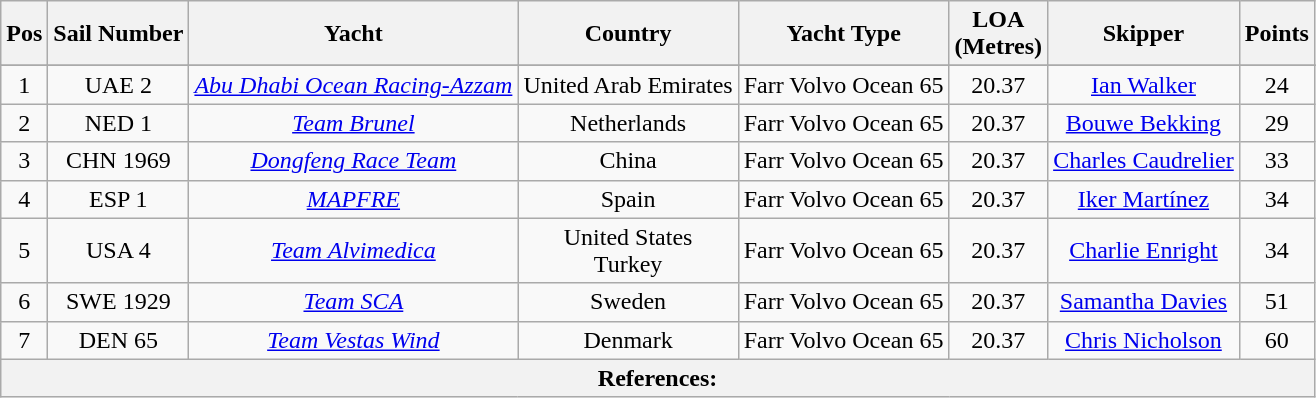<table class="wikitable sortable" style="text-align: center;" "font-size: 100%;">
<tr>
<th>Pos</th>
<th>Sail Number</th>
<th>Yacht</th>
<th>Country</th>
<th>Yacht Type</th>
<th>LOA<br>(Metres)</th>
<th>Skipper</th>
<th>Points</th>
</tr>
<tr style="font-weight:bold">
</tr>
<tr>
<td>1</td>
<td>UAE 2</td>
<td><em><a href='#'>Abu Dhabi Ocean Racing-Azzam</a></em></td>
<td> United Arab Emirates</td>
<td>Farr Volvo Ocean 65</td>
<td>20.37</td>
<td><a href='#'>Ian Walker</a></td>
<td>24</td>
</tr>
<tr>
<td>2</td>
<td>NED 1</td>
<td><em><a href='#'>Team Brunel</a></em></td>
<td> Netherlands</td>
<td>Farr Volvo Ocean 65</td>
<td>20.37</td>
<td><a href='#'>Bouwe Bekking</a></td>
<td>29</td>
</tr>
<tr>
<td>3</td>
<td>CHN 1969</td>
<td><em><a href='#'>Dongfeng Race Team</a></em></td>
<td> China</td>
<td>Farr Volvo Ocean 65</td>
<td>20.37</td>
<td><a href='#'>Charles Caudrelier</a></td>
<td>33</td>
</tr>
<tr>
<td>4</td>
<td>ESP 1</td>
<td><em><a href='#'>MAPFRE</a></em></td>
<td> Spain</td>
<td>Farr Volvo Ocean 65</td>
<td>20.37</td>
<td><a href='#'>Iker Martínez</a></td>
<td>34</td>
</tr>
<tr>
<td>5</td>
<td>USA 4</td>
<td><em><a href='#'>Team Alvimedica</a></em></td>
<td> United States <br>  Turkey</td>
<td>Farr Volvo Ocean 65</td>
<td>20.37</td>
<td><a href='#'>Charlie Enright</a></td>
<td>34</td>
</tr>
<tr>
<td>6</td>
<td>SWE 1929</td>
<td><em><a href='#'>Team SCA</a></em></td>
<td> Sweden</td>
<td>Farr Volvo Ocean 65</td>
<td>20.37</td>
<td><a href='#'>Samantha Davies</a></td>
<td>51</td>
</tr>
<tr>
<td>7</td>
<td>DEN 65</td>
<td><em><a href='#'>Team Vestas Wind</a></em></td>
<td> Denmark</td>
<td>Farr Volvo Ocean 65</td>
<td>20.37</td>
<td><a href='#'>Chris Nicholson</a></td>
<td>60</td>
</tr>
<tr>
<th colspan=8>References:</th>
</tr>
</table>
